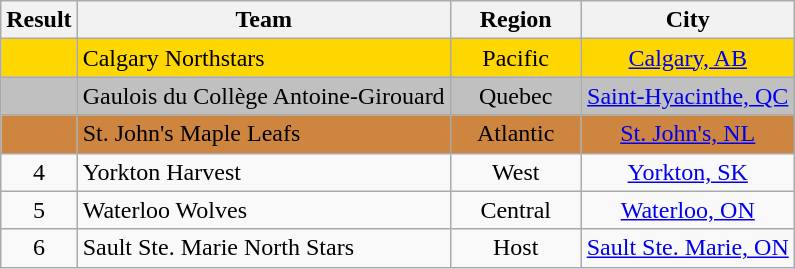<table class="wikitable" style="text-align: center;">
<tr>
<th width=20>Result</th>
<th>Team</th>
<th width=80>Region</th>
<th>City</th>
</tr>
<tr align="center" bgcolor=gold>
<td></td>
<td align="left">Calgary Northstars</td>
<td>Pacific</td>
<td><a href='#'>Calgary, AB</a></td>
</tr>
<tr align="center" bgcolor=silver>
<td></td>
<td align="left">Gaulois du Collège Antoine-Girouard</td>
<td>Quebec</td>
<td><a href='#'>Saint-Hyacinthe, QC</a></td>
</tr>
<tr align="center" bgcolor=peru>
<td></td>
<td align="left">St. John's Maple Leafs</td>
<td>Atlantic</td>
<td><a href='#'>St. John's, NL</a></td>
</tr>
<tr>
<td>4</td>
<td align="left">Yorkton Harvest</td>
<td>West</td>
<td><a href='#'>Yorkton, SK</a></td>
</tr>
<tr>
<td>5</td>
<td align="left">Waterloo Wolves</td>
<td>Central</td>
<td><a href='#'>Waterloo, ON</a></td>
</tr>
<tr>
<td>6</td>
<td align="left">Sault Ste. Marie North Stars</td>
<td>Host</td>
<td><a href='#'>Sault Ste. Marie, ON</a></td>
</tr>
</table>
